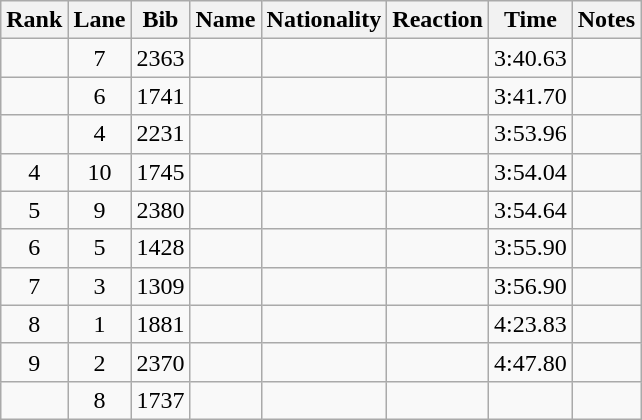<table class="wikitable sortable" style="text-align:center">
<tr>
<th>Rank</th>
<th>Lane</th>
<th>Bib</th>
<th>Name</th>
<th>Nationality</th>
<th>Reaction</th>
<th>Time</th>
<th>Notes</th>
</tr>
<tr>
<td></td>
<td>7</td>
<td>2363</td>
<td align=left></td>
<td align=left></td>
<td></td>
<td>3:40.63</td>
<td></td>
</tr>
<tr>
<td></td>
<td>6</td>
<td>1741</td>
<td align=left></td>
<td align=left></td>
<td></td>
<td>3:41.70</td>
<td></td>
</tr>
<tr>
<td></td>
<td>4</td>
<td>2231</td>
<td align=left></td>
<td align=left></td>
<td></td>
<td>3:53.96</td>
<td></td>
</tr>
<tr>
<td>4</td>
<td>10</td>
<td>1745</td>
<td align=left></td>
<td align=left></td>
<td></td>
<td>3:54.04</td>
<td></td>
</tr>
<tr>
<td>5</td>
<td>9</td>
<td>2380</td>
<td align=left></td>
<td align=left></td>
<td></td>
<td>3:54.64</td>
<td></td>
</tr>
<tr>
<td>6</td>
<td>5</td>
<td>1428</td>
<td align=left></td>
<td align=left></td>
<td></td>
<td>3:55.90</td>
<td></td>
</tr>
<tr>
<td>7</td>
<td>3</td>
<td>1309</td>
<td align=left></td>
<td align=left></td>
<td></td>
<td>3:56.90</td>
<td></td>
</tr>
<tr>
<td>8</td>
<td>1</td>
<td>1881</td>
<td align=left></td>
<td align=left></td>
<td></td>
<td>4:23.83</td>
<td></td>
</tr>
<tr>
<td>9</td>
<td>2</td>
<td>2370</td>
<td align=left></td>
<td align=left></td>
<td></td>
<td>4:47.80</td>
<td></td>
</tr>
<tr>
<td></td>
<td>8</td>
<td>1737</td>
<td align=left></td>
<td align=left></td>
<td></td>
<td></td>
<td><strong></strong></td>
</tr>
</table>
